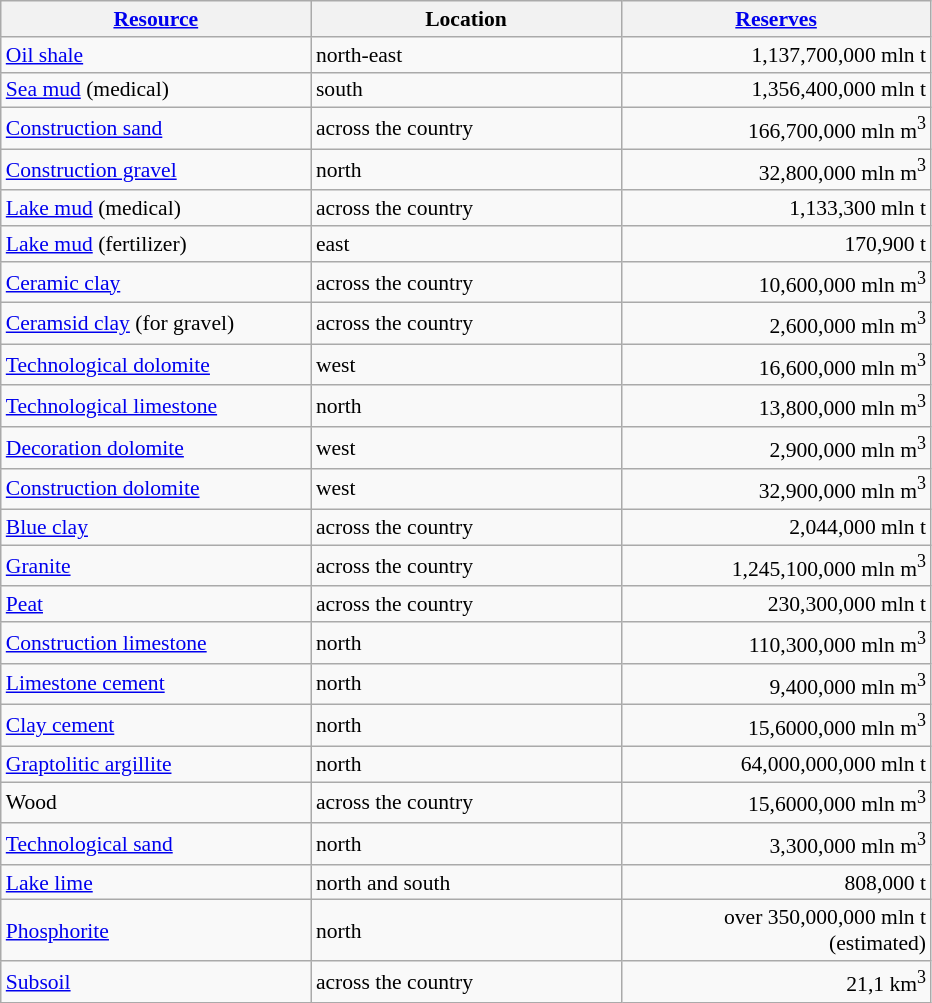<table class="sortable wikitable" style="font-size:90%">
<tr style="font-size:100%; text-align:left">
<th style="width:200px;"><a href='#'>Resource</a></th>
<th style="width:200px;">Location</th>
<th style="width:200px;"><a href='#'>Reserves</a></th>
</tr>
<tr>
<td><a href='#'>Oil shale</a></td>
<td>north-east</td>
<td style="text-align:right">1,137,700,000 mln t</td>
</tr>
<tr>
<td><a href='#'>Sea mud</a> (medical)</td>
<td>south</td>
<td style="text-align:right">1,356,400,000 mln t</td>
</tr>
<tr>
<td><a href='#'>Construction sand</a></td>
<td>across the country</td>
<td style="text-align:right">166,700,000 mln m<sup>3</sup></td>
</tr>
<tr>
<td><a href='#'>Construction gravel</a></td>
<td>north</td>
<td style="text-align:right">32,800,000 mln m<sup>3</sup></td>
</tr>
<tr>
<td><a href='#'>Lake mud</a> (medical)</td>
<td>across the country</td>
<td style="text-align:right">1,133,300 mln t</td>
</tr>
<tr>
<td><a href='#'>Lake mud</a> (fertilizer)</td>
<td>east</td>
<td style="text-align:right">170,900 t</td>
</tr>
<tr>
<td><a href='#'>Ceramic clay</a></td>
<td>across the country</td>
<td style="text-align:right">10,600,000 mln m<sup>3</sup></td>
</tr>
<tr>
<td><a href='#'>Ceramsid clay</a> (for gravel)</td>
<td>across the country</td>
<td style="text-align:right">2,600,000 mln m<sup>3</sup></td>
</tr>
<tr>
<td><a href='#'>Technological dolomite</a></td>
<td>west</td>
<td style="text-align:right">16,600,000 mln m<sup>3</sup></td>
</tr>
<tr>
<td><a href='#'>Technological limestone</a></td>
<td>north</td>
<td style="text-align:right">13,800,000 mln m<sup>3</sup></td>
</tr>
<tr>
<td><a href='#'>Decoration dolomite</a></td>
<td>west</td>
<td style="text-align:right">2,900,000 mln m<sup>3</sup></td>
</tr>
<tr>
<td><a href='#'>Construction dolomite</a></td>
<td>west</td>
<td style="text-align:right">32,900,000 mln m<sup>3</sup></td>
</tr>
<tr>
<td><a href='#'>Blue clay</a></td>
<td>across the country</td>
<td style="text-align:right">2,044,000 mln t</td>
</tr>
<tr>
<td><a href='#'>Granite</a></td>
<td>across the country</td>
<td style="text-align:right">1,245,100,000 mln m<sup>3</sup></td>
</tr>
<tr>
<td><a href='#'>Peat</a></td>
<td>across the country</td>
<td style="text-align:right">230,300,000 mln t</td>
</tr>
<tr>
<td><a href='#'>Construction limestone</a></td>
<td>north</td>
<td style="text-align:right">110,300,000 mln m<sup>3</sup></td>
</tr>
<tr>
<td><a href='#'>Limestone cement</a></td>
<td>north</td>
<td style="text-align:right">9,400,000 mln m<sup>3</sup></td>
</tr>
<tr>
<td><a href='#'>Clay cement</a></td>
<td>north</td>
<td style="text-align:right">15,6000,000 mln m<sup>3</sup></td>
</tr>
<tr>
<td><a href='#'>Graptolitic argillite</a></td>
<td>north</td>
<td style="text-align:right">64,000,000,000 mln t</td>
</tr>
<tr>
<td>Wood</td>
<td>across the country</td>
<td style="text-align:right">15,6000,000 mln m<sup>3</sup></td>
</tr>
<tr>
<td><a href='#'>Technological sand</a></td>
<td>north</td>
<td style="text-align:right">3,300,000 mln m<sup>3</sup></td>
</tr>
<tr>
<td><a href='#'>Lake lime</a></td>
<td>north and south</td>
<td style="text-align:right">808,000 t</td>
</tr>
<tr>
<td><a href='#'>Phosphorite</a></td>
<td>north</td>
<td style="text-align:right">over 350,000,000 mln t (estimated)</td>
</tr>
<tr>
<td><a href='#'>Subsoil</a></td>
<td>across the country</td>
<td style="text-align:right">21,1 km<sup>3</sup></td>
</tr>
</table>
